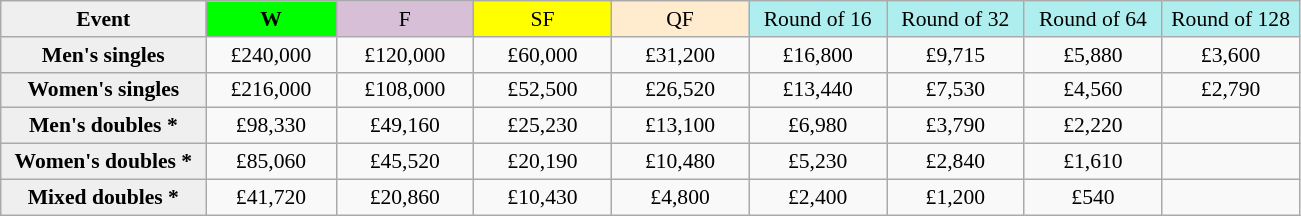<table class=wikitable style=font-size:90%;text-align:center>
<tr>
<td style="width:130px; background:#efefef;"><strong>Event</strong></td>
<td style="width:80px; background:lime;"><strong>W</strong></td>
<td style="width:85px; background:thistle;">F</td>
<td style="width:85px; background:#ff0;">SF</td>
<td style="width:85px; background:#ffebcd;">QF</td>
<td style="width:85px; background:#afeeee;">Round of 16</td>
<td style="width:85px; background:#afeeee;">Round of 32</td>
<td style="width:85px; background:#afeeee;">Round of 64</td>
<td style="width:85px; background:#afeeee;">Round of 128</td>
</tr>
<tr>
<td style="background:#efefef;"><strong>Men's singles</strong></td>
<td>£240,000</td>
<td>£120,000</td>
<td>£60,000</td>
<td>£31,200</td>
<td>£16,800</td>
<td>£9,715</td>
<td>£5,880</td>
<td>£3,600</td>
</tr>
<tr>
<td style="background:#efefef;"><strong>Women's singles</strong></td>
<td>£216,000</td>
<td>£108,000</td>
<td>£52,500</td>
<td>£26,520</td>
<td>£13,440</td>
<td>£7,530</td>
<td>£4,560</td>
<td>£2,790</td>
</tr>
<tr>
<td style="background:#efefef;"><strong>Men's doubles *</strong></td>
<td>£98,330</td>
<td>£49,160</td>
<td>£25,230</td>
<td>£13,100</td>
<td>£6,980</td>
<td>£3,790</td>
<td>£2,220</td>
<td></td>
</tr>
<tr>
<td style="background:#efefef;"><strong>Women's doubles *</strong></td>
<td>£85,060</td>
<td>£45,520</td>
<td>£20,190</td>
<td>£10,480</td>
<td>£5,230</td>
<td>£2,840</td>
<td>£1,610</td>
<td></td>
</tr>
<tr>
<td style="background:#efefef;"><strong>Mixed doubles *</strong></td>
<td>£41,720</td>
<td>£20,860</td>
<td>£10,430</td>
<td>£4,800</td>
<td>£2,400</td>
<td>£1,200</td>
<td>£540</td>
<td></td>
</tr>
</table>
